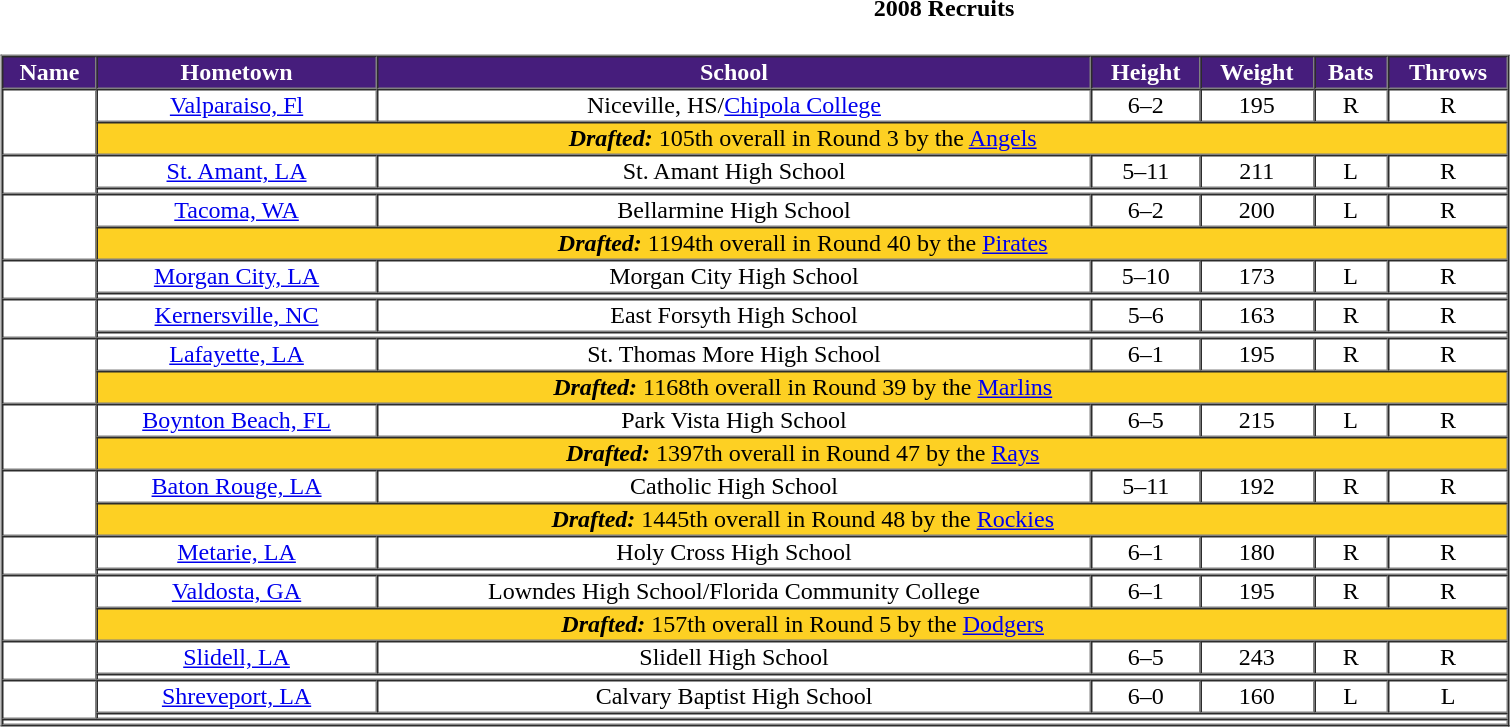<table border="0" width="100%" class="collapsible collapsed">
<tr>
<th>2008 Recruits</th>
</tr>
<tr>
<td valign="top"><br><table cellpadding="1" border="1" cellspacing="0" width="80%">
<tr>
<th style="background: #461D7C; color:white;">Name</th>
<th style="background: #461D7C; color:white;">Hometown</th>
<th style="background: #461D7C; color:white;">School</th>
<th style="background: #461D7C; color:white;">Height</th>
<th style="background: #461D7C; color:white;">Weight</th>
<th style="background: #461D7C; color:white;">Bats</th>
<th style="background: #461D7C; color:white;">Throws</th>
</tr>
<tr align="center">
<td rowspan="2"></td>
<td align="center"><a href='#'>Valparaiso, Fl</a></td>
<td align="center">Niceville, HS/<a href='#'>Chipola College</a></td>
<td align="center">6–2</td>
<td align="center">195</td>
<td align="center">R</td>
<td align="center">R</td>
</tr>
<tr>
<td bgcolor="#FDD023" colspan="6" align="center"><strong><em>Drafted:</em></strong> 105th overall in Round 3 by the <a href='#'>Angels</a></td>
</tr>
<tr align="center">
<td rowspan="2"></td>
<td align="center"><a href='#'>St. Amant, LA</a></td>
<td align="center">St. Amant High School</td>
<td align="center">5–11</td>
<td align="center">211</td>
<td align="center">L</td>
<td align="center">R</td>
</tr>
<tr>
<td colspan="6" align="center"></td>
</tr>
<tr align="center">
<td rowspan="2"></td>
<td align="center"><a href='#'>Tacoma, WA</a></td>
<td align="center">Bellarmine High School</td>
<td align="center">6–2</td>
<td align="center">200</td>
<td align="center">L</td>
<td align="center">R</td>
</tr>
<tr>
<td bgcolor="#FDD023" colspan="6" align="center"><strong><em>Drafted:</em></strong> 1194th overall in Round 40 by the <a href='#'>Pirates</a></td>
</tr>
<tr align="center">
<td rowspan="2"></td>
<td align="center"><a href='#'>Morgan City, LA</a></td>
<td align="center">Morgan City High School</td>
<td align="center">5–10</td>
<td align="center">173</td>
<td align="center">L</td>
<td align="center">R</td>
</tr>
<tr>
<td colspan="6" align="center"></td>
</tr>
<tr align="center">
<td rowspan="2"></td>
<td align="center"><a href='#'>Kernersville, NC</a></td>
<td align="center">East Forsyth High School</td>
<td align="center">5–6</td>
<td align="center">163</td>
<td align="center">R</td>
<td align="center">R</td>
</tr>
<tr>
<td colspan="6" align="center"></td>
</tr>
<tr align="center">
<td rowspan="2"></td>
<td align="center"><a href='#'>Lafayette, LA</a></td>
<td align="center">St. Thomas More High School</td>
<td align="center">6–1</td>
<td align="center">195</td>
<td align="center">R</td>
<td align="center">R</td>
</tr>
<tr>
<td bgcolor="#FDD023" colspan="6" align="center"><strong><em>Drafted:</em></strong> 1168th overall in Round 39 by the <a href='#'>Marlins</a></td>
</tr>
<tr align="center">
<td rowspan="2"></td>
<td align="center"><a href='#'>Boynton Beach, FL</a></td>
<td align="center">Park Vista High School</td>
<td align="center">6–5</td>
<td align="center">215</td>
<td align="center">L</td>
<td align="center">R</td>
</tr>
<tr>
<td bgcolor="#FDD023" colspan="6" align="center"><strong><em>Drafted:</em></strong> 1397th overall in Round 47 by the <a href='#'>Rays</a></td>
</tr>
<tr align="center">
<td rowspan="2"></td>
<td align="center"><a href='#'>Baton Rouge, LA</a></td>
<td align="center">Catholic High School</td>
<td align="center">5–11</td>
<td align="center">192</td>
<td align="center">R</td>
<td align="center">R</td>
</tr>
<tr>
<td bgcolor="#FDD023" colspan="6" align="center"><strong><em>Drafted:</em></strong> 1445th overall in Round 48 by the <a href='#'>Rockies</a></td>
</tr>
<tr align="center">
<td rowspan="2"></td>
<td align="center"><a href='#'>Metarie, LA</a></td>
<td align="center">Holy Cross High School</td>
<td align="center">6–1</td>
<td align="center">180</td>
<td align="center">R</td>
<td align="center">R</td>
</tr>
<tr>
<td colspan="6" align="center"></td>
</tr>
<tr align="center">
<td rowspan="2"></td>
<td align="center"><a href='#'>Valdosta, GA</a></td>
<td align="center">Lowndes High School/Florida Community College</td>
<td align="center">6–1</td>
<td align="center">195</td>
<td align="center">R</td>
<td align="center">R</td>
</tr>
<tr>
<td bgcolor="#FDD023" colspan="6" align="center"><strong><em>Drafted:</em></strong> 157th overall in Round 5 by the <a href='#'>Dodgers</a></td>
</tr>
<tr align="center">
<td rowspan="2"></td>
<td align="center"><a href='#'>Slidell, LA</a></td>
<td align="center">Slidell High School</td>
<td align="center">6–5</td>
<td align="center">243</td>
<td align="center">R</td>
<td align="center">R</td>
</tr>
<tr>
<td colspan="6" align="center"></td>
</tr>
<tr align="center">
<td rowspan="2"></td>
<td align="center"><a href='#'>Shreveport, LA</a></td>
<td align="center">Calvary Baptist High School</td>
<td align="center">6–0</td>
<td align="center">160</td>
<td align="center">L</td>
<td align="center">L</td>
</tr>
<tr>
<td colspan="6" align="center"></td>
</tr>
<tr>
<td colspan="7"></td>
</tr>
</table>
</td>
</tr>
</table>
